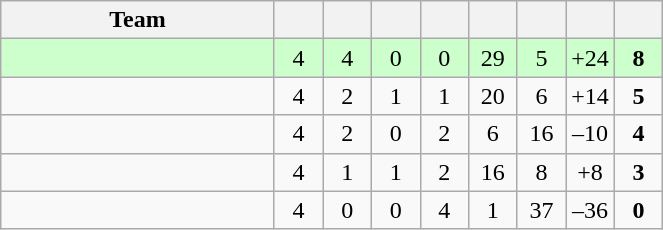<table class="wikitable" style="text-align:center">
<tr>
<th width=175>Team</th>
<th width=25></th>
<th width=25></th>
<th width=25></th>
<th width=25></th>
<th width=25></th>
<th width=25></th>
<th width=25></th>
<th width=25></th>
</tr>
<tr bgcolor=#ccffcc>
<td align=left></td>
<td>4</td>
<td>4</td>
<td>0</td>
<td>0</td>
<td>29</td>
<td>5</td>
<td>+24</td>
<td><strong>8</strong></td>
</tr>
<tr>
<td align=left></td>
<td>4</td>
<td>2</td>
<td>1</td>
<td>1</td>
<td>20</td>
<td>6</td>
<td>+14</td>
<td><strong>5</strong></td>
</tr>
<tr>
<td align=left></td>
<td>4</td>
<td>2</td>
<td>0</td>
<td>2</td>
<td>6</td>
<td>16</td>
<td>–10</td>
<td><strong>4</strong></td>
</tr>
<tr>
<td align=left></td>
<td>4</td>
<td>1</td>
<td>1</td>
<td>2</td>
<td>16</td>
<td>8</td>
<td>+8</td>
<td><strong>3</strong></td>
</tr>
<tr>
<td align=left></td>
<td>4</td>
<td>0</td>
<td>0</td>
<td>4</td>
<td>1</td>
<td>37</td>
<td>–36</td>
<td><strong>0</strong></td>
</tr>
</table>
